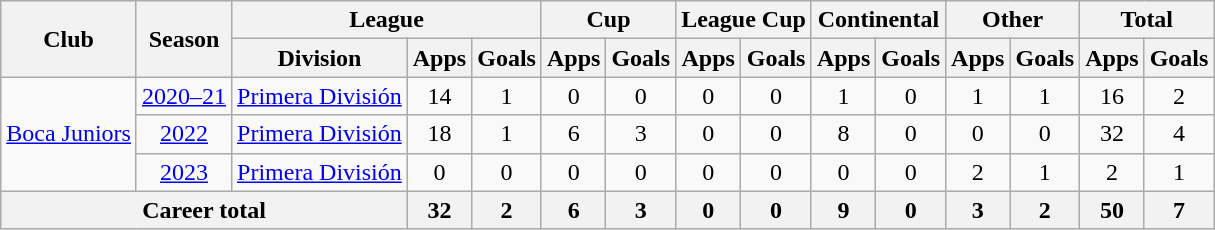<table class="wikitable" style="text-align:center">
<tr>
<th rowspan="2">Club</th>
<th rowspan="2">Season</th>
<th colspan="3">League</th>
<th colspan="2">Cup</th>
<th colspan="2">League Cup</th>
<th colspan="2">Continental</th>
<th colspan="2">Other</th>
<th colspan="2">Total</th>
</tr>
<tr>
<th>Division</th>
<th>Apps</th>
<th>Goals</th>
<th>Apps</th>
<th>Goals</th>
<th>Apps</th>
<th>Goals</th>
<th>Apps</th>
<th>Goals</th>
<th>Apps</th>
<th>Goals</th>
<th>Apps</th>
<th>Goals</th>
</tr>
<tr>
<td rowspan="3"><a href='#'>Boca Juniors</a></td>
<td><a href='#'>2020–21</a></td>
<td rowspan="1"><a href='#'>Primera División</a></td>
<td>14</td>
<td>1</td>
<td>0</td>
<td>0</td>
<td>0</td>
<td>0</td>
<td>1</td>
<td>0</td>
<td>1</td>
<td>1</td>
<td>16</td>
<td>2</td>
</tr>
<tr>
<td><a href='#'>2022</a></td>
<td rowspan="1"><a href='#'>Primera División</a></td>
<td>18</td>
<td>1</td>
<td>6</td>
<td>3</td>
<td>0</td>
<td>0</td>
<td>8</td>
<td>0</td>
<td>0</td>
<td>0</td>
<td>32</td>
<td>4</td>
</tr>
<tr>
<td><a href='#'>2023</a></td>
<td rowspan="1"><a href='#'>Primera División</a></td>
<td>0</td>
<td>0</td>
<td>0</td>
<td>0</td>
<td>0</td>
<td>0</td>
<td>0</td>
<td>0</td>
<td>2</td>
<td>1</td>
<td>2</td>
<td>1</td>
</tr>
<tr>
<th colspan="3">Career total</th>
<th>32</th>
<th>2</th>
<th>6</th>
<th>3</th>
<th>0</th>
<th>0</th>
<th>9</th>
<th>0</th>
<th>3</th>
<th>2</th>
<th>50</th>
<th>7</th>
</tr>
</table>
